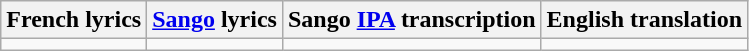<table class="wikitable">
<tr>
<th>French lyrics</th>
<th><a href='#'>Sango</a> lyrics</th>
<th>Sango <a href='#'>IPA</a> transcription</th>
<th>English translation</th>
</tr>
<tr style="vertical-align:top; white-space:nowrap;">
<td></td>
<td></td>
<td></td>
<td></td>
</tr>
</table>
